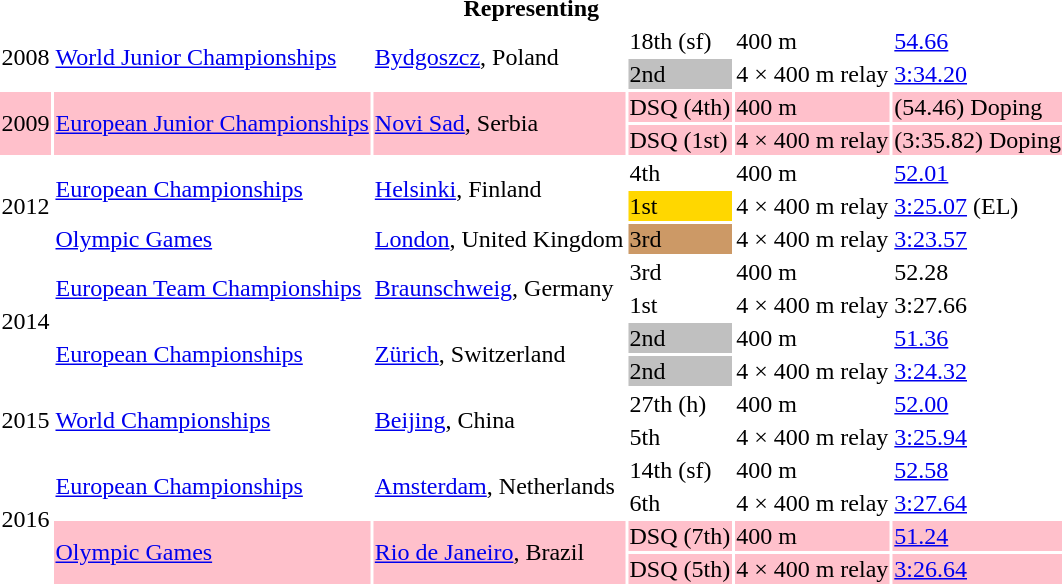<table>
<tr>
<th colspan="6">Representing </th>
</tr>
<tr>
<td rowspan=2>2008</td>
<td rowspan=2><a href='#'>World Junior Championships</a></td>
<td rowspan=2><a href='#'>Bydgoszcz</a>, Poland</td>
<td>18th (sf)</td>
<td>400 m</td>
<td><a href='#'>54.66</a></td>
</tr>
<tr>
<td bgcolor=silver>2nd</td>
<td>4 × 400 m relay</td>
<td><a href='#'>3:34.20</a></td>
</tr>
<tr bgcolor=pink>
<td rowspan=2>2009</td>
<td rowspan=2><a href='#'>European Junior Championships</a></td>
<td rowspan=2><a href='#'>Novi Sad</a>, Serbia</td>
<td>DSQ (4th)</td>
<td>400 m</td>
<td>(54.46) Doping</td>
</tr>
<tr bgcolor=pink>
<td>DSQ (1st)</td>
<td>4 × 400 m relay</td>
<td>(3:35.82) Doping</td>
</tr>
<tr>
<td rowspan=3>2012</td>
<td rowspan=2><a href='#'>European Championships</a></td>
<td rowspan=2><a href='#'>Helsinki</a>, Finland</td>
<td>4th</td>
<td>400 m</td>
<td><a href='#'>52.01</a></td>
</tr>
<tr>
<td bgcolor=gold>1st</td>
<td>4 × 400 m relay</td>
<td><a href='#'>3:25.07</a> (EL)</td>
</tr>
<tr>
<td><a href='#'>Olympic Games</a></td>
<td><a href='#'>London</a>, United Kingdom</td>
<td bgcolor= "CC9966">3rd</td>
<td>4 × 400 m relay</td>
<td><a href='#'>3:23.57</a></td>
</tr>
<tr>
<td rowspan=4>2014</td>
<td rowspan=2><a href='#'>European Team Championships</a></td>
<td rowspan=2><a href='#'>Braunschweig</a>, Germany</td>
<td>3rd</td>
<td>400 m</td>
<td>52.28</td>
</tr>
<tr>
<td>1st</td>
<td>4 × 400 m relay</td>
<td>3:27.66</td>
</tr>
<tr>
<td rowspan=2><a href='#'>European Championships</a></td>
<td rowspan=2><a href='#'>Zürich</a>, Switzerland</td>
<td bgcolor=silver>2nd</td>
<td>400 m</td>
<td><a href='#'>51.36</a></td>
</tr>
<tr>
<td bgcolor=silver>2nd</td>
<td>4 × 400 m relay</td>
<td><a href='#'>3:24.32</a></td>
</tr>
<tr>
<td rowspan=2>2015</td>
<td rowspan=2><a href='#'>World Championships</a></td>
<td rowspan=2><a href='#'>Beijing</a>, China</td>
<td>27th (h)</td>
<td>400 m</td>
<td><a href='#'>52.00</a></td>
</tr>
<tr>
<td>5th</td>
<td>4 × 400 m relay</td>
<td><a href='#'>3:25.94</a></td>
</tr>
<tr>
<td rowspan=4>2016</td>
<td rowspan=2><a href='#'>European Championships</a></td>
<td rowspan=2><a href='#'>Amsterdam</a>, Netherlands</td>
<td bgcolor=>14th (sf)</td>
<td>400 m</td>
<td><a href='#'>52.58</a></td>
</tr>
<tr>
<td bgcolor=>6th</td>
<td>4 × 400 m relay</td>
<td><a href='#'>3:27.64</a></td>
</tr>
<tr bgcolor=pink>
<td rowspan=2><a href='#'>Olympic Games</a></td>
<td rowspan=2><a href='#'>Rio de Janeiro</a>, Brazil</td>
<td>DSQ (7th)</td>
<td>400 m</td>
<td><a href='#'>51.24</a></td>
</tr>
<tr bgcolor=pink>
<td>DSQ (5th)</td>
<td>4 × 400 m relay</td>
<td><a href='#'>3:26.64</a></td>
</tr>
<tr>
</tr>
</table>
